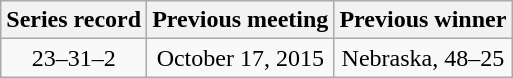<table class="wikitable" style="text-align:center">
<tr>
<th>Series record</th>
<th>Previous meeting</th>
<th>Previous winner</th>
</tr>
<tr>
<td>23–31–2</td>
<td>October 17, 2015</td>
<td>Nebraska, 48–25</td>
</tr>
</table>
